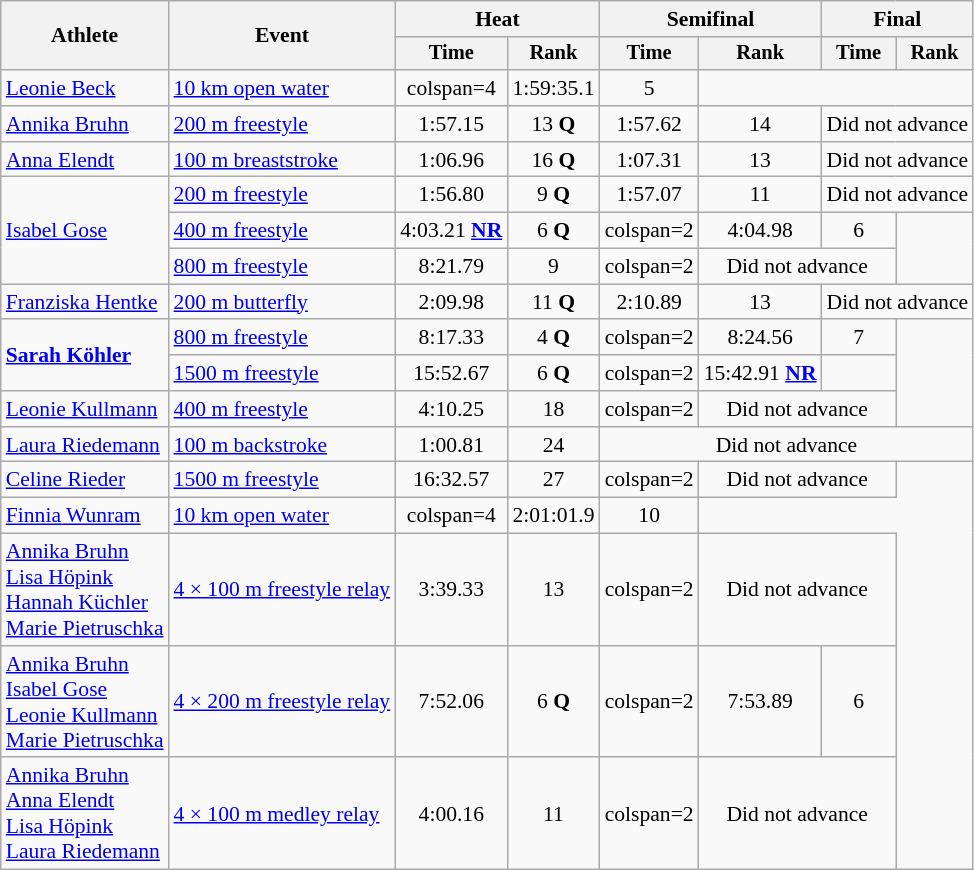<table class=wikitable style="font-size:90%">
<tr>
<th rowspan="2">Athlete</th>
<th rowspan="2">Event</th>
<th colspan="2">Heat</th>
<th colspan="2">Semifinal</th>
<th colspan="2">Final</th>
</tr>
<tr style="font-size:95%">
<th>Time</th>
<th>Rank</th>
<th>Time</th>
<th>Rank</th>
<th>Time</th>
<th>Rank</th>
</tr>
<tr align=center>
<td align=left><a href='#'>Leonie Beck</a></td>
<td align=left><a href='#'>10 km open water</a></td>
<td>colspan=4 </td>
<td>1:59:35.1</td>
<td>5</td>
</tr>
<tr align=center>
<td align=left><a href='#'>Annika Bruhn</a></td>
<td align=left><a href='#'>200 m freestyle</a></td>
<td>1:57.15</td>
<td>13 <strong>Q</strong></td>
<td>1:57.62</td>
<td>14</td>
<td colspan="2">Did not advance</td>
</tr>
<tr align=center>
<td align=left><a href='#'>Anna Elendt</a></td>
<td align=left><a href='#'>100 m breaststroke</a></td>
<td>1:06.96</td>
<td>16 <strong>Q</strong></td>
<td>1:07.31</td>
<td>13</td>
<td colspan="2">Did not advance</td>
</tr>
<tr align=center>
<td align=left rowspan=3><a href='#'>Isabel Gose</a></td>
<td align=left><a href='#'>200 m freestyle</a></td>
<td>1:56.80</td>
<td>9 <strong>Q</strong></td>
<td>1:57.07</td>
<td>11</td>
<td colspan="2">Did not advance</td>
</tr>
<tr align=center>
<td align=left><a href='#'>400 m freestyle</a></td>
<td>4:03.21 <strong><a href='#'>NR</a></strong></td>
<td>6 <strong>Q</strong></td>
<td>colspan=2 </td>
<td>4:04.98</td>
<td>6</td>
</tr>
<tr align=center>
<td align=left><a href='#'>800 m freestyle</a></td>
<td>8:21.79</td>
<td>9</td>
<td>colspan=2 </td>
<td colspan="2">Did not advance</td>
</tr>
<tr align=center>
<td align=left><a href='#'>Franziska Hentke</a></td>
<td align=left><a href='#'>200 m butterfly</a></td>
<td>2:09.98</td>
<td>11 <strong>Q</strong></td>
<td>2:10.89</td>
<td>13</td>
<td colspan="2">Did not advance</td>
</tr>
<tr align=center>
<td align=left rowspan=2><strong><a href='#'>Sarah Köhler</a></strong></td>
<td align=left><a href='#'>800 m freestyle</a></td>
<td>8:17.33</td>
<td>4 <strong>Q</strong></td>
<td>colspan=2 </td>
<td>8:24.56</td>
<td>7</td>
</tr>
<tr align=center>
<td align=left><a href='#'>1500 m freestyle</a></td>
<td>15:52.67</td>
<td>6 <strong>Q</strong></td>
<td>colspan=2 </td>
<td>15:42.91 <strong><a href='#'>NR</a></strong></td>
<td></td>
</tr>
<tr align=center>
<td align=left><a href='#'>Leonie Kullmann</a></td>
<td align=left><a href='#'>400 m freestyle</a></td>
<td>4:10.25</td>
<td>18</td>
<td>colspan=2</td>
<td colspan="2">Did not advance</td>
</tr>
<tr align=center>
<td align=left><a href='#'>Laura Riedemann</a></td>
<td align=left><a href='#'>100 m backstroke</a></td>
<td>1:00.81</td>
<td>24</td>
<td colspan="4">Did not advance</td>
</tr>
<tr align=center>
<td align=left><a href='#'>Celine Rieder</a></td>
<td align=left><a href='#'>1500 m freestyle</a></td>
<td>16:32.57</td>
<td>27</td>
<td>colspan=2 </td>
<td colspan="2">Did not advance</td>
</tr>
<tr align=center>
<td align=left><a href='#'>Finnia Wunram</a></td>
<td align=left><a href='#'>10 km open water</a></td>
<td>colspan=4 </td>
<td>2:01:01.9</td>
<td>10</td>
</tr>
<tr align=center>
<td align=left><a href='#'>Annika Bruhn</a><br><a href='#'>Lisa Höpink</a><br><a href='#'>Hannah Küchler</a><br><a href='#'>Marie Pietruschka</a></td>
<td align=left><a href='#'>4 × 100 m freestyle relay</a></td>
<td>3:39.33</td>
<td>13</td>
<td>colspan=2 </td>
<td colspan="2">Did not advance</td>
</tr>
<tr align=center>
<td align=left><a href='#'>Annika Bruhn</a><br><a href='#'>Isabel Gose</a><br><a href='#'>Leonie Kullmann</a><br><a href='#'>Marie Pietruschka</a></td>
<td align=left><a href='#'>4 × 200 m freestyle relay</a></td>
<td>7:52.06</td>
<td>6 <strong>Q</strong></td>
<td>colspan=2 </td>
<td>7:53.89</td>
<td>6</td>
</tr>
<tr align=center>
<td align=left><a href='#'>Annika Bruhn</a><br><a href='#'>Anna Elendt</a><br><a href='#'>Lisa Höpink</a><br><a href='#'>Laura Riedemann</a></td>
<td align=left><a href='#'>4 × 100 m medley relay</a></td>
<td>4:00.16</td>
<td>11</td>
<td>colspan=2 </td>
<td colspan="2">Did not advance</td>
</tr>
</table>
